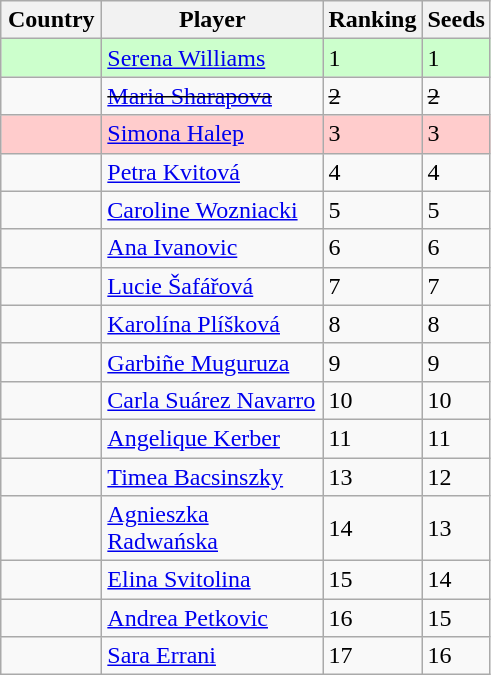<table class="sortable wikitable">
<tr>
<th width="60">Country</th>
<th width="140">Player</th>
<th>Ranking</th>
<th>Seeds</th>
</tr>
<tr style="background:#cfc;">
<td></td>
<td><a href='#'>Serena Williams</a></td>
<td>1</td>
<td>1</td>
</tr>
<tr>
<td><s></s></td>
<td><s><a href='#'>Maria Sharapova</a></s></td>
<td><s>2</s></td>
<td><s>2</s></td>
</tr>
<tr style="background:#fcc;">
<td></td>
<td><a href='#'>Simona Halep</a></td>
<td>3</td>
<td>3</td>
</tr>
<tr>
<td></td>
<td><a href='#'>Petra Kvitová</a></td>
<td>4</td>
<td>4</td>
</tr>
<tr>
<td></td>
<td><a href='#'>Caroline Wozniacki</a></td>
<td>5</td>
<td>5</td>
</tr>
<tr>
<td></td>
<td><a href='#'>Ana Ivanovic</a></td>
<td>6</td>
<td>6</td>
</tr>
<tr>
<td></td>
<td><a href='#'>Lucie Šafářová</a></td>
<td>7</td>
<td>7</td>
</tr>
<tr>
<td></td>
<td><a href='#'>Karolína Plíšková</a></td>
<td>8</td>
<td>8</td>
</tr>
<tr>
<td></td>
<td><a href='#'>Garbiñe Muguruza</a></td>
<td>9</td>
<td>9</td>
</tr>
<tr>
<td></td>
<td><a href='#'>Carla Suárez Navarro</a></td>
<td>10</td>
<td>10</td>
</tr>
<tr>
<td></td>
<td><a href='#'>Angelique Kerber</a></td>
<td>11</td>
<td>11</td>
</tr>
<tr>
<td></td>
<td><a href='#'>Timea Bacsinszky</a></td>
<td>13</td>
<td>12</td>
</tr>
<tr>
<td></td>
<td><a href='#'>Agnieszka Radwańska</a></td>
<td>14</td>
<td>13</td>
</tr>
<tr>
<td></td>
<td><a href='#'>Elina Svitolina</a></td>
<td>15</td>
<td>14</td>
</tr>
<tr>
<td></td>
<td><a href='#'>Andrea Petkovic</a></td>
<td>16</td>
<td>15</td>
</tr>
<tr>
<td></td>
<td><a href='#'>Sara Errani</a></td>
<td>17</td>
<td>16</td>
</tr>
</table>
